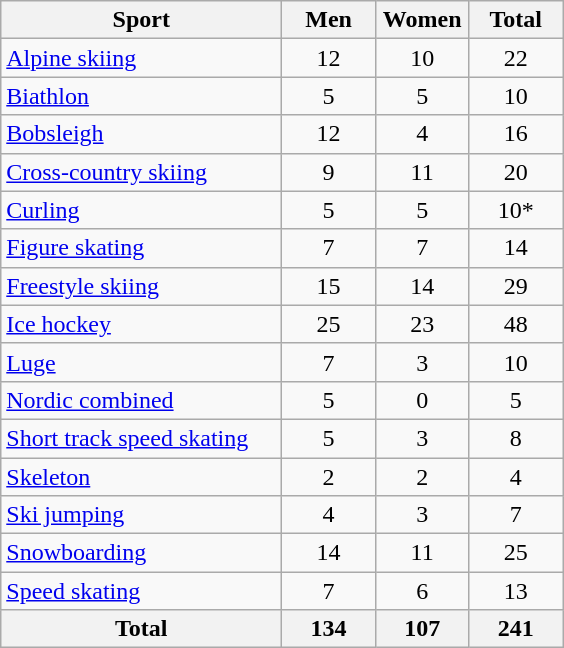<table class="wikitable sortable" style=text-align:center>
<tr>
<th width=180>Sport</th>
<th width=55>Men</th>
<th width=55>Women</th>
<th width=55>Total</th>
</tr>
<tr>
<td align=left><a href='#'>Alpine skiing</a></td>
<td>12</td>
<td>10</td>
<td>22</td>
</tr>
<tr>
<td align=left><a href='#'>Biathlon</a></td>
<td>5</td>
<td>5</td>
<td>10</td>
</tr>
<tr>
<td align=left><a href='#'>Bobsleigh</a></td>
<td>12</td>
<td>4</td>
<td>16</td>
</tr>
<tr>
<td align=left><a href='#'>Cross-country skiing</a></td>
<td>9</td>
<td>11</td>
<td>20</td>
</tr>
<tr>
<td align=left><a href='#'>Curling</a></td>
<td>5</td>
<td>5</td>
<td>10*</td>
</tr>
<tr>
<td align=left><a href='#'>Figure skating</a></td>
<td>7</td>
<td>7</td>
<td>14</td>
</tr>
<tr>
<td align=left><a href='#'>Freestyle skiing</a></td>
<td>15</td>
<td>14</td>
<td>29</td>
</tr>
<tr>
<td align=left><a href='#'>Ice hockey</a></td>
<td>25</td>
<td>23</td>
<td>48</td>
</tr>
<tr>
<td align=left><a href='#'>Luge</a></td>
<td>7</td>
<td>3</td>
<td>10</td>
</tr>
<tr>
<td align=left><a href='#'>Nordic combined</a></td>
<td>5</td>
<td>0</td>
<td>5 </td>
</tr>
<tr>
<td align=left><a href='#'>Short track speed skating</a></td>
<td>5</td>
<td>3</td>
<td>8</td>
</tr>
<tr>
<td align=left><a href='#'>Skeleton</a></td>
<td>2</td>
<td>2</td>
<td>4</td>
</tr>
<tr>
<td align=left><a href='#'>Ski jumping</a></td>
<td>4</td>
<td>3</td>
<td>7</td>
</tr>
<tr>
<td align=left><a href='#'>Snowboarding</a></td>
<td>14</td>
<td>11</td>
<td>25</td>
</tr>
<tr>
<td align=left><a href='#'>Speed skating</a></td>
<td>7</td>
<td>6</td>
<td>13</td>
</tr>
<tr>
<th>Total</th>
<th>134</th>
<th>107</th>
<th>241</th>
</tr>
</table>
